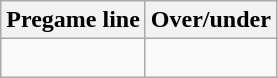<table class="wikitable">
<tr align="center">
<th style=>Pregame line</th>
<th style=>Over/under</th>
</tr>
<tr align="center">
<td> </td>
<td> </td>
</tr>
</table>
